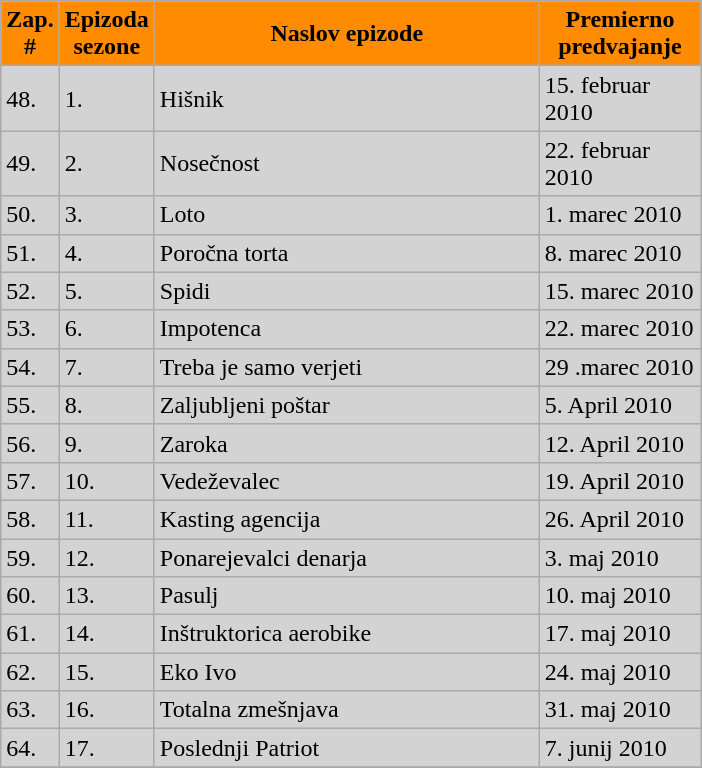<table class="wikitable" style="width:37%; background:#D3D3D3">
<tr>
<th style="background:#ff8c00; color:#000; text-align:center;">Zap.<br>#</th>
<th style="background:#ff8c00; color:#000; text-align:center;">Epizoda<br>sezone</th>
<th style="width:55%; background:#ff8c00; color:#000; text-align:center;">Naslov epizode</th>
<th style="background:#ff8c00; color:#000; text-align:center;">Premierno<br>predvajanje</th>
</tr>
<tr>
<td>48.</td>
<td>1.</td>
<td>Hišnik</td>
<td>15. februar 2010</td>
</tr>
<tr>
<td>49.</td>
<td>2.</td>
<td>Nosečnost</td>
<td>22. februar 2010</td>
</tr>
<tr>
<td>50.</td>
<td>3.</td>
<td>Loto</td>
<td>1. marec 2010</td>
</tr>
<tr>
<td>51.</td>
<td>4.</td>
<td>Poročna torta</td>
<td>8. marec 2010</td>
</tr>
<tr>
<td>52.</td>
<td>5.</td>
<td>Spidi</td>
<td>15. marec 2010</td>
</tr>
<tr>
<td>53.</td>
<td>6.</td>
<td>Impotenca</td>
<td>22. marec 2010</td>
</tr>
<tr>
<td>54.</td>
<td>7.</td>
<td>Treba je samo verjeti</td>
<td>29 .marec 2010</td>
</tr>
<tr>
<td>55.</td>
<td>8.</td>
<td>Zaljubljeni poštar</td>
<td>5. April 2010</td>
</tr>
<tr>
<td>56.</td>
<td>9.</td>
<td>Zaroka</td>
<td>12. April 2010</td>
</tr>
<tr>
<td>57.</td>
<td>10.</td>
<td>Vedeževalec</td>
<td>19. April 2010</td>
</tr>
<tr>
<td>58.</td>
<td>11.</td>
<td>Kasting agencija</td>
<td>26. April 2010</td>
</tr>
<tr>
<td>59.</td>
<td>12.</td>
<td>Ponarejevalci denarja</td>
<td>3. maj 2010</td>
</tr>
<tr>
<td>60.</td>
<td>13.</td>
<td>Pasulj</td>
<td>10. maj 2010</td>
</tr>
<tr>
<td>61.</td>
<td>14.</td>
<td>Inštruktorica aerobike</td>
<td>17. maj 2010</td>
</tr>
<tr>
<td>62.</td>
<td>15.</td>
<td>Eko Ivo</td>
<td>24. maj 2010</td>
</tr>
<tr>
<td>63.</td>
<td>16.</td>
<td>Totalna zmešnjava</td>
<td>31. maj 2010</td>
</tr>
<tr>
<td>64.</td>
<td>17.</td>
<td>Poslednji Patriot</td>
<td>7. junij 2010</td>
</tr>
<tr>
</tr>
</table>
